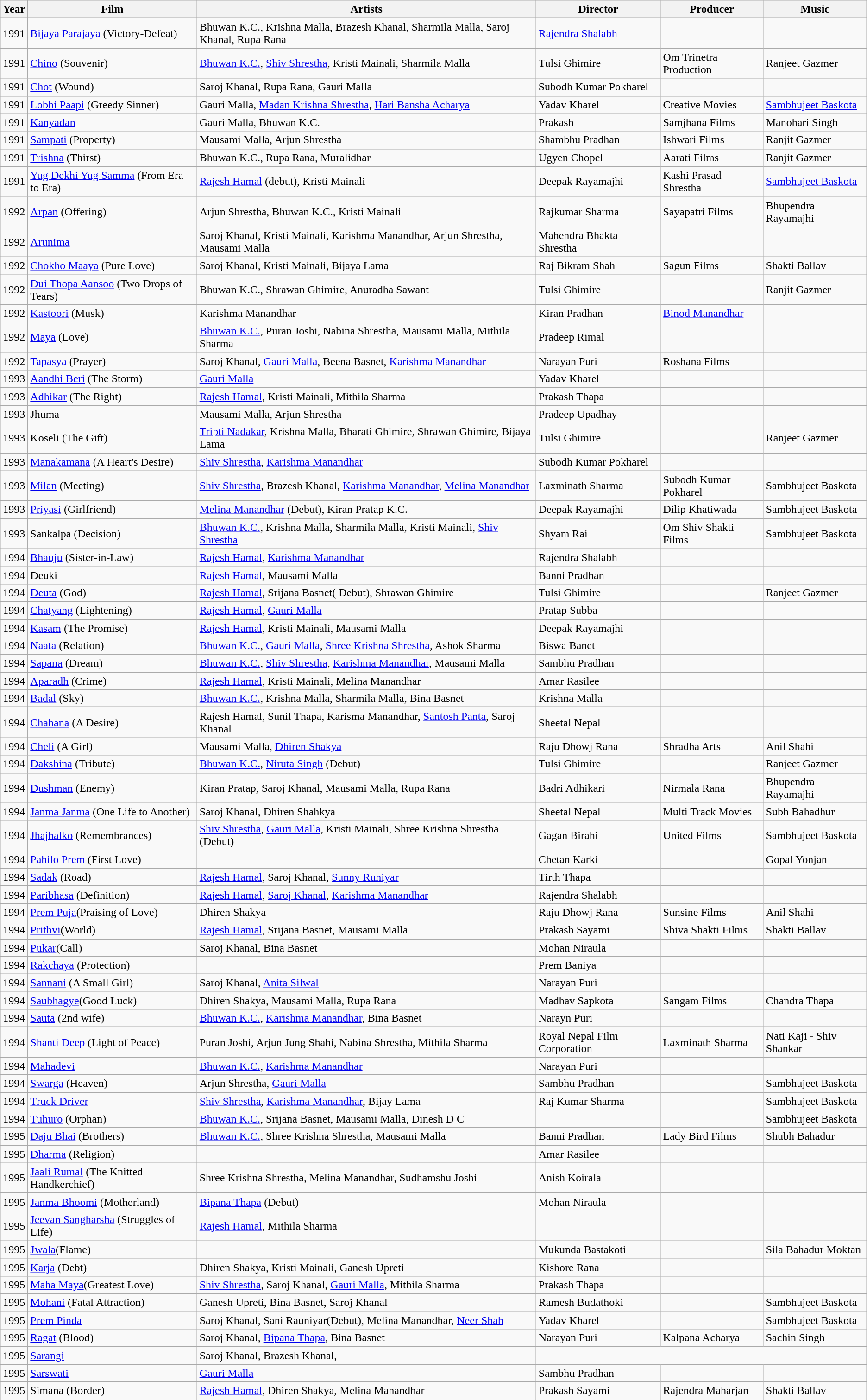<table class="wikitable sortable">
<tr>
<th>Year</th>
<th>Film</th>
<th>Artists</th>
<th>Director</th>
<th>Producer</th>
<th>Music</th>
</tr>
<tr>
<td>1991</td>
<td><a href='#'>Bijaya Parajaya</a> (Victory-Defeat)</td>
<td>Bhuwan K.C., Krishna Malla, Brazesh Khanal, Sharmila Malla, Saroj Khanal, Rupa Rana</td>
<td><a href='#'>Rajendra Shalabh</a></td>
<td></td>
<td></td>
</tr>
<tr>
<td>1991</td>
<td><a href='#'>Chino</a> (Souvenir)</td>
<td><a href='#'>Bhuwan K.C.</a>, <a href='#'>Shiv Shrestha</a>, Kristi Mainali, Sharmila Malla</td>
<td>Tulsi Ghimire</td>
<td>Om Trinetra Production</td>
<td>Ranjeet Gazmer</td>
</tr>
<tr>
<td>1991</td>
<td><a href='#'>Chot</a> (Wound)</td>
<td>Saroj Khanal, Rupa Rana, Gauri Malla</td>
<td>Subodh Kumar Pokharel</td>
<td></td>
<td></td>
</tr>
<tr>
<td>1991</td>
<td><a href='#'>Lobhi Paapi</a> (Greedy Sinner)</td>
<td>Gauri Malla, <a href='#'>Madan Krishna Shrestha</a>, <a href='#'>Hari Bansha Acharya</a></td>
<td>Yadav Kharel</td>
<td>Creative Movies</td>
<td><a href='#'>Sambhujeet Baskota</a></td>
</tr>
<tr>
<td>1991</td>
<td><a href='#'>Kanyadan</a></td>
<td>Gauri Malla, Bhuwan K.C.</td>
<td>Prakash</td>
<td>Samjhana Films</td>
<td>Manohari Singh</td>
</tr>
<tr>
<td>1991</td>
<td><a href='#'>Sampati</a> (Property)</td>
<td>Mausami Malla, Arjun Shrestha</td>
<td>Shambhu Pradhan</td>
<td>Ishwari Films</td>
<td>Ranjit Gazmer</td>
</tr>
<tr>
<td>1991</td>
<td><a href='#'>Trishna</a> (Thirst)</td>
<td>Bhuwan K.C., Rupa Rana, Muralidhar</td>
<td>Ugyen Chopel</td>
<td>Aarati Films</td>
<td>Ranjit Gazmer</td>
</tr>
<tr>
<td>1991</td>
<td><a href='#'>Yug Dekhi Yug Samma</a> (From Era to Era)</td>
<td><a href='#'>Rajesh Hamal</a> (debut), Kristi Mainali</td>
<td>Deepak Rayamajhi</td>
<td>Kashi Prasad Shrestha</td>
<td><a href='#'>Sambhujeet Baskota</a></td>
</tr>
<tr>
<td>1992</td>
<td><a href='#'>Arpan</a> (Offering)</td>
<td>Arjun Shrestha, Bhuwan K.C., Kristi Mainali</td>
<td>Rajkumar Sharma</td>
<td>Sayapatri Films</td>
<td>Bhupendra Rayamajhi</td>
</tr>
<tr>
<td>1992</td>
<td><a href='#'>Arunima</a></td>
<td>Saroj Khanal, Kristi Mainali, Karishma Manandhar, Arjun Shrestha, Mausami Malla</td>
<td>Mahendra Bhakta Shrestha</td>
<td></td>
<td></td>
</tr>
<tr>
<td>1992</td>
<td><a href='#'>Chokho Maaya</a> (Pure Love)</td>
<td>Saroj Khanal, Kristi Mainali, Bijaya Lama</td>
<td>Raj Bikram Shah</td>
<td>Sagun Films</td>
<td>Shakti Ballav</td>
</tr>
<tr>
<td>1992</td>
<td><a href='#'>Dui Thopa Aansoo</a> (Two Drops of Tears)</td>
<td>Bhuwan K.C., Shrawan Ghimire, Anuradha Sawant</td>
<td>Tulsi Ghimire</td>
<td></td>
<td>Ranjit Gazmer</td>
</tr>
<tr>
<td>1992</td>
<td><a href='#'>Kastoori</a> (Musk)</td>
<td>Karishma Manandhar</td>
<td>Kiran Pradhan</td>
<td><a href='#'>Binod Manandhar</a></td>
<td></td>
</tr>
<tr>
<td>1992</td>
<td><a href='#'>Maya</a> (Love)</td>
<td><a href='#'>Bhuwan K.C.</a>, Puran Joshi, Nabina Shrestha, Mausami Malla, Mithila Sharma</td>
<td>Pradeep Rimal</td>
<td></td>
<td></td>
</tr>
<tr>
<td>1992</td>
<td><a href='#'>Tapasya</a> (Prayer)</td>
<td>Saroj Khanal, <a href='#'>Gauri Malla</a>, Beena Basnet, <a href='#'>Karishma Manandhar</a></td>
<td>Narayan Puri</td>
<td>Roshana Films</td>
<td></td>
</tr>
<tr>
<td>1993</td>
<td><a href='#'>Aandhi Beri</a> (The Storm)</td>
<td><a href='#'>Gauri Malla</a></td>
<td>Yadav Kharel</td>
<td></td>
<td></td>
</tr>
<tr>
<td>1993</td>
<td><a href='#'>Adhikar</a> (The Right)</td>
<td><a href='#'>Rajesh Hamal</a>, Kristi Mainali, Mithila Sharma</td>
<td>Prakash Thapa</td>
<td></td>
<td></td>
</tr>
<tr>
<td>1993</td>
<td>Jhuma</td>
<td>Mausami Malla, Arjun Shrestha</td>
<td>Pradeep Upadhay</td>
<td></td>
<td></td>
</tr>
<tr>
<td>1993</td>
<td>Koseli (The Gift)</td>
<td><a href='#'>Tripti Nadakar</a>, Krishna Malla, Bharati Ghimire, Shrawan Ghimire, Bijaya Lama</td>
<td>Tulsi Ghimire</td>
<td></td>
<td>Ranjeet Gazmer</td>
</tr>
<tr>
<td>1993</td>
<td><a href='#'>Manakamana</a> (A Heart's Desire)</td>
<td><a href='#'>Shiv Shrestha</a>, <a href='#'>Karishma Manandhar</a></td>
<td>Subodh Kumar Pokharel</td>
<td></td>
<td></td>
</tr>
<tr>
<td>1993</td>
<td><a href='#'>Milan</a> (Meeting)</td>
<td><a href='#'>Shiv Shrestha</a>, Brazesh Khanal, <a href='#'>Karishma Manandhar</a>, <a href='#'>Melina Manandhar</a></td>
<td>Laxminath Sharma</td>
<td>Subodh Kumar Pokharel</td>
<td>Sambhujeet Baskota</td>
</tr>
<tr>
<td>1993</td>
<td><a href='#'>Priyasi</a> (Girlfriend)</td>
<td><a href='#'>Melina Manandhar</a> (Debut), Kiran Pratap K.C.</td>
<td>Deepak Rayamajhi</td>
<td>Dilip Khatiwada</td>
<td>Sambhujeet Baskota</td>
</tr>
<tr>
<td>1993</td>
<td>Sankalpa (Decision)</td>
<td><a href='#'>Bhuwan K.C.</a>, Krishna Malla, Sharmila Malla, Kristi Mainali, <a href='#'>Shiv Shrestha</a></td>
<td>Shyam Rai</td>
<td>Om Shiv Shakti Films</td>
<td>Sambhujeet Baskota</td>
</tr>
<tr>
<td>1994</td>
<td><a href='#'>Bhauju</a> (Sister-in-Law)</td>
<td><a href='#'>Rajesh Hamal</a>, <a href='#'>Karishma Manandhar</a></td>
<td>Rajendra Shalabh</td>
<td></td>
<td></td>
</tr>
<tr>
<td>1994</td>
<td>Deuki</td>
<td><a href='#'>Rajesh Hamal</a>, Mausami Malla</td>
<td>Banni Pradhan</td>
<td></td>
<td></td>
</tr>
<tr>
<td>1994</td>
<td><a href='#'>Deuta</a> (God)</td>
<td><a href='#'>Rajesh Hamal</a>, Srijana Basnet( Debut), Shrawan Ghimire</td>
<td>Tulsi Ghimire</td>
<td></td>
<td>Ranjeet Gazmer</td>
</tr>
<tr>
<td>1994</td>
<td><a href='#'>Chatyang</a> (Lightening)</td>
<td><a href='#'>Rajesh Hamal</a>, <a href='#'>Gauri Malla</a></td>
<td>Pratap Subba</td>
<td></td>
<td></td>
</tr>
<tr>
<td>1994</td>
<td><a href='#'>Kasam</a> (The Promise)</td>
<td><a href='#'>Rajesh Hamal</a>, Kristi Mainali, Mausami Malla</td>
<td>Deepak Rayamajhi</td>
<td></td>
<td></td>
</tr>
<tr>
<td>1994</td>
<td><a href='#'>Naata</a> (Relation)</td>
<td><a href='#'>Bhuwan K.C.</a>, <a href='#'>Gauri Malla</a>, <a href='#'>Shree Krishna Shrestha</a>, Ashok Sharma</td>
<td>Biswa Banet</td>
<td></td>
<td></td>
</tr>
<tr>
<td>1994</td>
<td><a href='#'>Sapana</a> (Dream)</td>
<td><a href='#'>Bhuwan K.C.</a>, <a href='#'>Shiv Shrestha</a>, <a href='#'>Karishma Manandhar</a>, Mausami Malla</td>
<td>Sambhu Pradhan</td>
<td></td>
<td></td>
</tr>
<tr>
<td>1994</td>
<td><a href='#'>Aparadh</a> (Crime)</td>
<td><a href='#'>Rajesh Hamal</a>, Kristi Mainali, Melina Manandhar</td>
<td>Amar Rasilee</td>
<td></td>
<td></td>
</tr>
<tr>
<td>1994</td>
<td><a href='#'>Badal</a> (Sky)</td>
<td><a href='#'>Bhuwan K.C.</a>, Krishna Malla, Sharmila Malla, Bina Basnet</td>
<td>Krishna Malla</td>
<td></td>
<td></td>
</tr>
<tr>
<td>1994</td>
<td><a href='#'>Chahana</a> (A Desire)</td>
<td>Rajesh Hamal, Sunil Thapa, Karisma Manandhar, <a href='#'>Santosh Panta</a>, Saroj Khanal</td>
<td>Sheetal Nepal</td>
<td></td>
<td></td>
</tr>
<tr>
<td>1994</td>
<td><a href='#'>Cheli</a> (A Girl)</td>
<td>Mausami Malla, <a href='#'>Dhiren Shakya</a></td>
<td>Raju Dhowj Rana</td>
<td>Shradha Arts</td>
<td>Anil Shahi</td>
</tr>
<tr>
<td>1994</td>
<td><a href='#'>Dakshina</a> (Tribute)</td>
<td><a href='#'>Bhuwan K.C.</a>, <a href='#'>Niruta Singh</a> (Debut)</td>
<td>Tulsi Ghimire</td>
<td></td>
<td>Ranjeet Gazmer</td>
</tr>
<tr>
<td>1994</td>
<td><a href='#'>Dushman</a> (Enemy)</td>
<td>Kiran Pratap, Saroj Khanal, Mausami Malla, Rupa Rana</td>
<td>Badri Adhikari</td>
<td>Nirmala Rana</td>
<td>Bhupendra Rayamajhi</td>
</tr>
<tr>
<td>1994</td>
<td><a href='#'>Janma Janma</a> (One Life to Another)</td>
<td>Saroj Khanal, Dhiren Shahkya</td>
<td>Sheetal Nepal</td>
<td>Multi Track Movies</td>
<td>Subh Bahadhur</td>
</tr>
<tr>
<td>1994</td>
<td><a href='#'>Jhajhalko</a> (Remembrances)</td>
<td><a href='#'>Shiv Shrestha</a>, <a href='#'>Gauri Malla</a>, Kristi Mainali, Shree Krishna Shrestha (Debut)</td>
<td>Gagan Birahi</td>
<td>United Films</td>
<td>Sambhujeet Baskota</td>
</tr>
<tr>
<td>1994</td>
<td><a href='#'>Pahilo Prem</a> (First Love)</td>
<td></td>
<td>Chetan Karki</td>
<td></td>
<td>Gopal Yonjan</td>
</tr>
<tr>
<td>1994</td>
<td><a href='#'>Sadak</a> (Road)</td>
<td><a href='#'>Rajesh Hamal</a>, Saroj Khanal, <a href='#'>Sunny Runiyar</a></td>
<td>Tirth Thapa</td>
<td></td>
<td></td>
</tr>
<tr>
<td>1994</td>
<td><a href='#'>Paribhasa</a> (Definition)</td>
<td><a href='#'>Rajesh Hamal</a>, <a href='#'>Saroj Khanal</a>, <a href='#'>Karishma Manandhar</a></td>
<td>Rajendra Shalabh</td>
<td></td>
<td></td>
</tr>
<tr>
<td>1994</td>
<td><a href='#'>Prem Puja</a>(Praising of Love)</td>
<td>Dhiren Shakya</td>
<td>Raju Dhowj Rana</td>
<td>Sunsine Films</td>
<td>Anil Shahi</td>
</tr>
<tr>
<td>1994</td>
<td><a href='#'>Prithvi</a>(World)</td>
<td><a href='#'>Rajesh Hamal</a>, Srijana Basnet, Mausami Malla</td>
<td>Prakash Sayami</td>
<td>Shiva Shakti Films</td>
<td>Shakti Ballav</td>
</tr>
<tr>
<td>1994</td>
<td><a href='#'>Pukar</a>(Call)</td>
<td>Saroj Khanal, Bina Basnet</td>
<td>Mohan Niraula</td>
<td></td>
<td></td>
</tr>
<tr>
<td>1994</td>
<td><a href='#'>Rakchaya</a> (Protection)</td>
<td></td>
<td>Prem Baniya</td>
<td></td>
<td></td>
</tr>
<tr>
<td>1994</td>
<td><a href='#'>Sannani</a> (A Small Girl)</td>
<td>Saroj Khanal, <a href='#'>Anita Silwal</a></td>
<td>Narayan Puri</td>
<td></td>
<td></td>
</tr>
<tr>
<td>1994</td>
<td><a href='#'>Saubhagye</a>(Good Luck)</td>
<td>Dhiren Shakya, Mausami Malla, Rupa Rana</td>
<td>Madhav Sapkota</td>
<td>Sangam Films</td>
<td>Chandra Thapa</td>
</tr>
<tr>
<td>1994</td>
<td><a href='#'>Sauta</a> (2nd wife)</td>
<td><a href='#'>Bhuwan K.C.</a>, <a href='#'>Karishma Manandhar</a>, Bina Basnet</td>
<td>Narayn Puri</td>
<td></td>
<td></td>
</tr>
<tr>
<td>1994</td>
<td><a href='#'>Shanti Deep</a> (Light of Peace)</td>
<td>Puran Joshi, Arjun Jung Shahi, Nabina Shrestha, Mithila Sharma</td>
<td>Royal Nepal Film Corporation</td>
<td>Laxminath Sharma</td>
<td>Nati Kaji - Shiv Shankar</td>
</tr>
<tr>
<td>1994</td>
<td><a href='#'>Mahadevi</a></td>
<td><a href='#'>Bhuwan K.C.</a>, <a href='#'>Karishma Manandhar</a></td>
<td>Narayan Puri</td>
<td></td>
<td></td>
</tr>
<tr>
<td>1994</td>
<td><a href='#'>Swarga</a> (Heaven)</td>
<td>Arjun Shrestha, <a href='#'>Gauri Malla</a></td>
<td>Sambhu Pradhan</td>
<td></td>
<td>Sambhujeet Baskota</td>
</tr>
<tr>
<td>1994</td>
<td><a href='#'>Truck Driver</a></td>
<td><a href='#'>Shiv Shrestha</a>, <a href='#'>Karishma Manandhar</a>, Bijay Lama</td>
<td>Raj Kumar Sharma</td>
<td></td>
<td>Sambhujeet Baskota</td>
</tr>
<tr>
<td>1994</td>
<td><a href='#'>Tuhuro</a> (Orphan)</td>
<td><a href='#'>Bhuwan K.C.</a>, Srijana Basnet, Mausami Malla, Dinesh D C</td>
<td></td>
<td></td>
<td>Sambhujeet Baskota</td>
</tr>
<tr>
<td>1995</td>
<td><a href='#'>Daju Bhai</a> (Brothers)</td>
<td><a href='#'>Bhuwan K.C.</a>, Shree Krishna Shrestha, Mausami Malla</td>
<td>Banni Pradhan</td>
<td>Lady Bird Films</td>
<td>Shubh Bahadur</td>
</tr>
<tr>
<td>1995</td>
<td><a href='#'>Dharma</a> (Religion)</td>
<td></td>
<td>Amar Rasilee</td>
<td></td>
<td></td>
</tr>
<tr>
<td>1995</td>
<td><a href='#'>Jaali Rumal</a> (The Knitted Handkerchief)</td>
<td>Shree Krishna Shrestha, Melina Manandhar, Sudhamshu Joshi</td>
<td>Anish Koirala</td>
<td></td>
<td></td>
</tr>
<tr>
<td>1995</td>
<td><a href='#'>Janma Bhoomi</a> (Motherland)</td>
<td><a href='#'>Bipana Thapa</a> (Debut)</td>
<td>Mohan Niraula</td>
<td></td>
<td></td>
</tr>
<tr>
<td>1995</td>
<td><a href='#'>Jeevan Sangharsha</a> (Struggles of Life)</td>
<td><a href='#'>Rajesh Hamal</a>, Mithila Sharma</td>
<td></td>
<td></td>
<td></td>
</tr>
<tr>
<td>1995</td>
<td><a href='#'>Jwala</a>(Flame)</td>
<td></td>
<td>Mukunda Bastakoti</td>
<td></td>
<td>Sila Bahadur Moktan</td>
</tr>
<tr>
<td>1995</td>
<td><a href='#'>Karja</a> (Debt)</td>
<td>Dhiren Shakya, Kristi Mainali, Ganesh Upreti</td>
<td>Kishore Rana</td>
<td></td>
<td></td>
</tr>
<tr>
<td>1995</td>
<td><a href='#'>Maha Maya</a>(Greatest Love)</td>
<td><a href='#'>Shiv Shrestha</a>, Saroj Khanal, <a href='#'>Gauri Malla</a>, Mithila Sharma</td>
<td>Prakash Thapa</td>
<td></td>
<td></td>
</tr>
<tr>
<td>1995</td>
<td><a href='#'>Mohani</a> (Fatal Attraction)</td>
<td>Ganesh Upreti, Bina Basnet, Saroj Khanal</td>
<td>Ramesh Budathoki</td>
<td></td>
<td>Sambhujeet Baskota</td>
</tr>
<tr>
<td>1995</td>
<td><a href='#'>Prem Pinda</a></td>
<td>Saroj Khanal, Sani Rauniyar(Debut), Melina Manandhar, <a href='#'>Neer Shah</a></td>
<td>Yadav Kharel</td>
<td></td>
<td>Sambhujeet Baskota</td>
</tr>
<tr>
<td>1995</td>
<td><a href='#'>Ragat</a> (Blood)</td>
<td>Saroj Khanal, <a href='#'>Bipana Thapa</a>, Bina Basnet</td>
<td>Narayan Puri</td>
<td>Kalpana Acharya</td>
<td>Sachin Singh</td>
</tr>
<tr>
<td>1995</td>
<td><a href='#'>Sarangi</a></td>
<td>Saroj Khanal, Brazesh Khanal,<br></td>
</tr>
<tr>
<td>1995</td>
<td><a href='#'>Sarswati</a></td>
<td><a href='#'>Gauri Malla</a></td>
<td>Sambhu Pradhan</td>
<td></td>
<td></td>
</tr>
<tr>
<td>1995</td>
<td>Simana (Border)</td>
<td><a href='#'>Rajesh Hamal</a>, Dhiren Shakya, Melina Manandhar</td>
<td>Prakash Sayami</td>
<td>Rajendra Maharjan</td>
<td>Shakti Ballav</td>
</tr>
<tr>
</tr>
</table>
